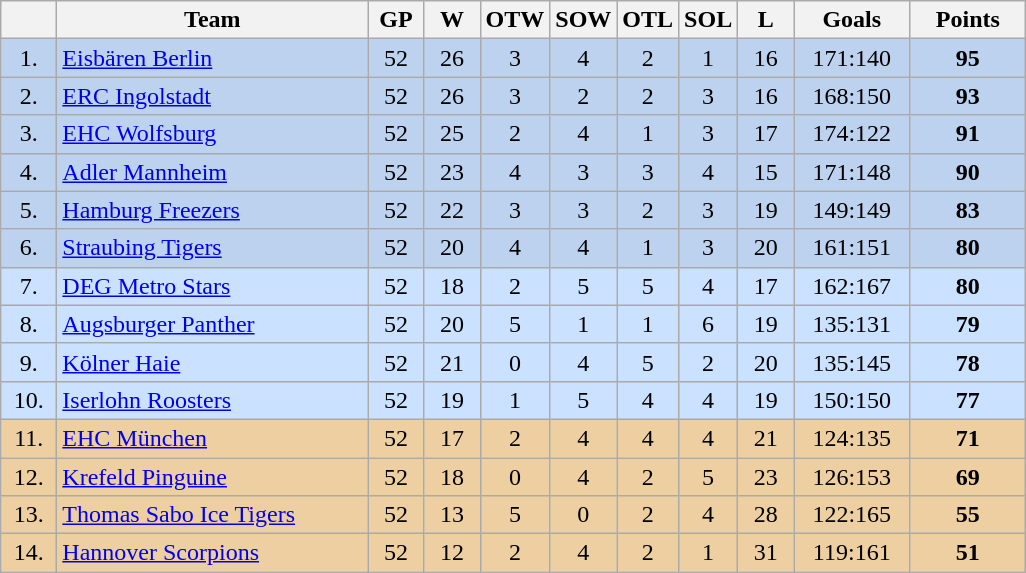<table class="wikitable">
<tr>
<th width="30"></th>
<th width="200">Team</th>
<th width="30">GP</th>
<th width="30">W</th>
<th width="30">OTW</th>
<th width="30">SOW</th>
<th width="30">OTL</th>
<th width="30">SOL</th>
<th width="30">L</th>
<th width="70">Goals</th>
<th width="70">Points</th>
</tr>
<tr bgcolor="BCD2EE" align="center">
<td>1.</td>
<td align="left"><a href='#'>Eisbären Berlin</a></td>
<td>52</td>
<td>26</td>
<td>3</td>
<td>4</td>
<td>2</td>
<td>1</td>
<td>16</td>
<td>171:140</td>
<td><strong>95</strong></td>
</tr>
<tr bgcolor="BCD2EE" align="center">
<td>2.</td>
<td align="left"><a href='#'>ERC Ingolstadt</a></td>
<td>52</td>
<td>26</td>
<td>3</td>
<td>2</td>
<td>2</td>
<td>3</td>
<td>16</td>
<td>168:150</td>
<td><strong>93</strong></td>
</tr>
<tr bgcolor="BCD2EE" align="center">
<td>3.</td>
<td align="left"><a href='#'>EHC Wolfsburg</a></td>
<td>52</td>
<td>25</td>
<td>2</td>
<td>4</td>
<td>1</td>
<td>3</td>
<td>17</td>
<td>174:122</td>
<td><strong>91</strong></td>
</tr>
<tr bgcolor="BCD2EE" align="center">
<td>4.</td>
<td align="left"><a href='#'>Adler Mannheim</a></td>
<td>52</td>
<td>23</td>
<td>4</td>
<td>3</td>
<td>3</td>
<td>4</td>
<td>15</td>
<td>171:148</td>
<td><strong>90</strong></td>
</tr>
<tr bgcolor="BCD2EE" align="center">
<td>5.</td>
<td align="left"><a href='#'>Hamburg Freezers</a></td>
<td>52</td>
<td>22</td>
<td>3</td>
<td>3</td>
<td>2</td>
<td>3</td>
<td>19</td>
<td>149:149</td>
<td><strong>83</strong></td>
</tr>
<tr bgcolor="BCD2EE" align="center">
<td>6.</td>
<td align="left"><a href='#'>Straubing Tigers</a></td>
<td>52</td>
<td>20</td>
<td>4</td>
<td>4</td>
<td>1</td>
<td>3</td>
<td>20</td>
<td>161:151</td>
<td><strong>80</strong></td>
</tr>
<tr bgcolor="CAE1FF" align="center">
<td>7.</td>
<td align="left"><a href='#'>DEG Metro Stars</a></td>
<td>52</td>
<td>18</td>
<td>2</td>
<td>5</td>
<td>5</td>
<td>4</td>
<td>17</td>
<td>162:167</td>
<td><strong>80</strong></td>
</tr>
<tr bgcolor="CAE1FF" align="center">
<td>8.</td>
<td align="left"><a href='#'>Augsburger Panther</a></td>
<td>52</td>
<td>20</td>
<td>5</td>
<td>1</td>
<td>1</td>
<td>6</td>
<td>19</td>
<td>135:131</td>
<td><strong>79</strong></td>
</tr>
<tr bgcolor="CAE1FF" align="center">
<td>9.</td>
<td align="left"><a href='#'>Kölner Haie</a></td>
<td>52</td>
<td>21</td>
<td>0</td>
<td>4</td>
<td>5</td>
<td>2</td>
<td>20</td>
<td>135:145</td>
<td><strong>78</strong></td>
</tr>
<tr bgcolor="CAE1FF" align="center">
<td>10.</td>
<td align="left"><a href='#'>Iserlohn Roosters</a></td>
<td>52</td>
<td>19</td>
<td>1</td>
<td>5</td>
<td>4</td>
<td>4</td>
<td>19</td>
<td>150:150</td>
<td><strong>77</strong></td>
</tr>
<tr bgcolor="EECFA1" align="center">
<td>11.</td>
<td align="left"><a href='#'>EHC München</a></td>
<td>52</td>
<td>17</td>
<td>2</td>
<td>4</td>
<td>4</td>
<td>4</td>
<td>21</td>
<td>124:135</td>
<td><strong>71</strong></td>
</tr>
<tr bgcolor="EECFA1" align="center">
<td>12.</td>
<td align="left"><a href='#'>Krefeld Pinguine</a></td>
<td>52</td>
<td>18</td>
<td>0</td>
<td>4</td>
<td>2</td>
<td>5</td>
<td>23</td>
<td>126:153</td>
<td><strong>69</strong></td>
</tr>
<tr bgcolor="EECFA1" align="center">
<td>13.</td>
<td align="left"><a href='#'>Thomas Sabo Ice Tigers</a></td>
<td>52</td>
<td>13</td>
<td>5</td>
<td>0</td>
<td>2</td>
<td>4</td>
<td>28</td>
<td>122:165</td>
<td><strong>55</strong></td>
</tr>
<tr bgcolor="EECFA1" align="center">
<td>14.</td>
<td align="left"><a href='#'>Hannover Scorpions</a></td>
<td>52</td>
<td>12</td>
<td>2</td>
<td>4</td>
<td>2</td>
<td>1</td>
<td>31</td>
<td>119:161</td>
<td><strong>51</strong></td>
</tr>
</table>
